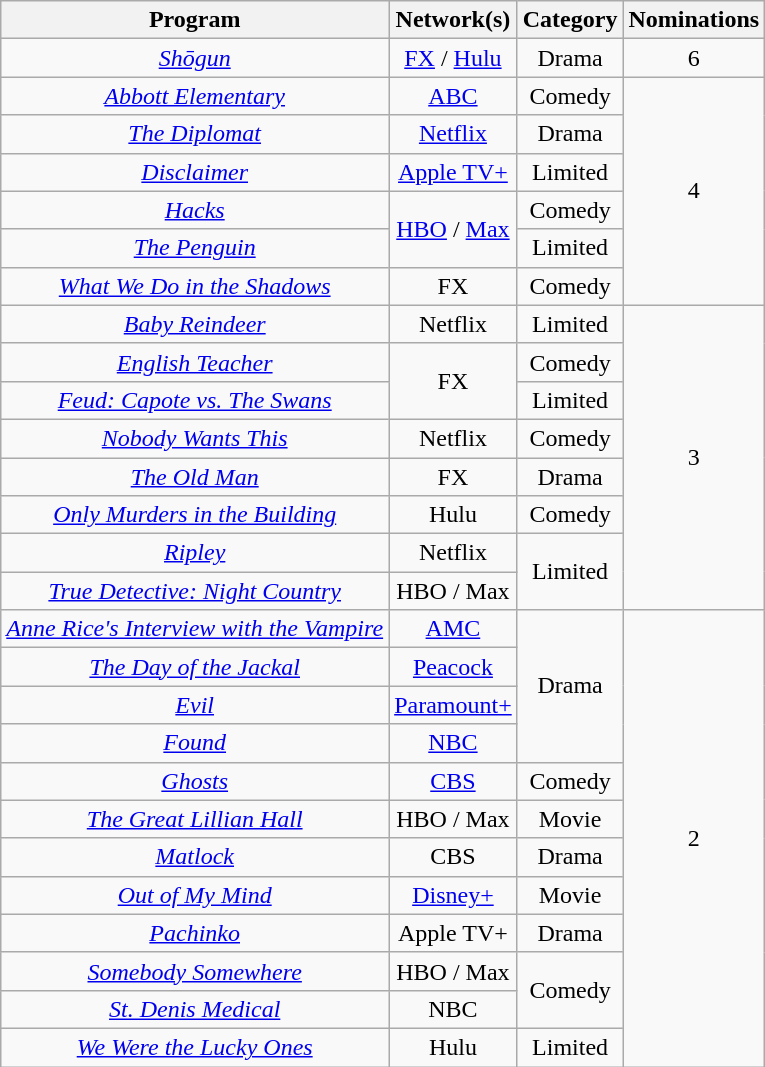<table class="wikitable" rowspan="2" style="text-align:center" background: #f6e39c;>
<tr>
<th scope="col" style="text-align:center;">Program</th>
<th scope="col" style="text-align:center;">Network(s)</th>
<th scope="col" style="text-align:center;">Category</th>
<th scope="col" style="width:55px">Nominations</th>
</tr>
<tr>
<td><em><a href='#'>Shōgun</a></em></td>
<td><a href='#'>FX</a> / <a href='#'>Hulu</a></td>
<td>Drama</td>
<td>6</td>
</tr>
<tr>
<td><em><a href='#'>Abbott Elementary</a></em></td>
<td><a href='#'>ABC</a></td>
<td>Comedy</td>
<td rowspan="6" style="text-align:center">4</td>
</tr>
<tr>
<td><em><a href='#'>The Diplomat</a></em></td>
<td><a href='#'>Netflix</a></td>
<td>Drama</td>
</tr>
<tr>
<td><em><a href='#'>Disclaimer</a></em></td>
<td><a href='#'>Apple TV+</a></td>
<td>Limited</td>
</tr>
<tr>
<td><em><a href='#'>Hacks</a></em></td>
<td rowspan="2"><a href='#'>HBO</a> / <a href='#'>Max</a></td>
<td>Comedy</td>
</tr>
<tr>
<td><em><a href='#'>The Penguin</a></em></td>
<td>Limited</td>
</tr>
<tr>
<td><em><a href='#'>What We Do in the Shadows</a></em></td>
<td>FX</td>
<td>Comedy</td>
</tr>
<tr>
<td><em><a href='#'>Baby Reindeer</a></em></td>
<td>Netflix</td>
<td>Limited</td>
<td rowspan="8" style="text-align:center">3</td>
</tr>
<tr>
<td><em><a href='#'>English Teacher</a></em></td>
<td rowspan="2">FX</td>
<td>Comedy</td>
</tr>
<tr>
<td><em><a href='#'>Feud: Capote vs. The Swans</a></em></td>
<td>Limited</td>
</tr>
<tr>
<td><em><a href='#'>Nobody Wants This</a></em></td>
<td>Netflix</td>
<td>Comedy</td>
</tr>
<tr>
<td><em><a href='#'>The Old Man</a></em></td>
<td>FX</td>
<td>Drama</td>
</tr>
<tr>
<td><em><a href='#'>Only Murders in the Building</a></em></td>
<td>Hulu</td>
<td>Comedy</td>
</tr>
<tr>
<td><em><a href='#'>Ripley</a></em></td>
<td>Netflix</td>
<td rowspan="2">Limited</td>
</tr>
<tr>
<td><em><a href='#'>True Detective: Night Country</a></em></td>
<td>HBO / Max</td>
</tr>
<tr>
<td><em><a href='#'>Anne Rice's Interview with the Vampire</a></em></td>
<td><a href='#'>AMC</a></td>
<td rowspan="4">Drama</td>
<td rowspan="12" style="text-align:center">2</td>
</tr>
<tr>
<td><em><a href='#'>The Day of the Jackal</a></em></td>
<td><a href='#'>Peacock</a></td>
</tr>
<tr>
<td><em><a href='#'>Evil</a></em></td>
<td><a href='#'>Paramount+</a></td>
</tr>
<tr>
<td><em><a href='#'>Found</a></em></td>
<td><a href='#'>NBC</a></td>
</tr>
<tr>
<td><em><a href='#'>Ghosts</a></em></td>
<td><a href='#'>CBS</a></td>
<td>Comedy</td>
</tr>
<tr>
<td><em><a href='#'>The Great Lillian Hall</a></em></td>
<td>HBO / Max</td>
<td>Movie</td>
</tr>
<tr>
<td><em><a href='#'>Matlock</a></em></td>
<td>CBS</td>
<td>Drama</td>
</tr>
<tr>
<td><em><a href='#'>Out of My Mind</a></em></td>
<td><a href='#'>Disney+</a></td>
<td>Movie</td>
</tr>
<tr>
<td><em><a href='#'>Pachinko</a></em></td>
<td>Apple TV+</td>
<td>Drama</td>
</tr>
<tr>
<td><em><a href='#'>Somebody Somewhere</a></em></td>
<td>HBO / Max</td>
<td rowspan="2">Comedy</td>
</tr>
<tr>
<td><em><a href='#'>St. Denis Medical</a></em></td>
<td>NBC</td>
</tr>
<tr>
<td><em><a href='#'>We Were the Lucky Ones</a></em></td>
<td>Hulu</td>
<td>Limited</td>
</tr>
</table>
